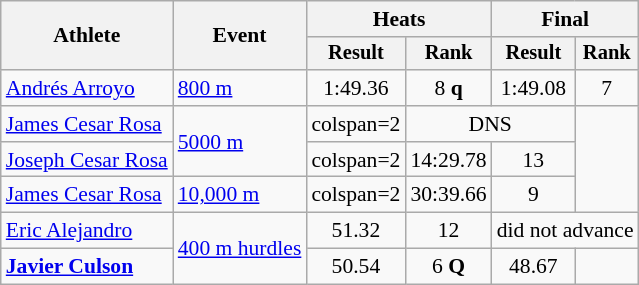<table class=wikitable style="font-size:90%">
<tr>
<th rowspan="2">Athlete</th>
<th rowspan="2">Event</th>
<th colspan="2">Heats</th>
<th colspan="2">Final</th>
</tr>
<tr style="font-size:95%">
<th>Result</th>
<th>Rank</th>
<th>Result</th>
<th>Rank</th>
</tr>
<tr align=center>
<td align=left><a href='#'>Andrés Arroyo</a></td>
<td align=left><a href='#'>800 m</a></td>
<td>1:49.36</td>
<td>8 <strong>q</strong></td>
<td>1:49.08</td>
<td>7</td>
</tr>
<tr align=center>
<td align=left><a href='#'>James Cesar Rosa</a></td>
<td align=left rowspan="2"><a href='#'>5000 m</a></td>
<td>colspan=2 </td>
<td colspan=2>DNS</td>
</tr>
<tr align=center>
<td align=left><a href='#'>Joseph Cesar Rosa</a></td>
<td>colspan=2 </td>
<td>14:29.78</td>
<td>13</td>
</tr>
<tr align=center>
<td align=left><a href='#'>James Cesar Rosa</a></td>
<td align=left><a href='#'>10,000 m</a></td>
<td>colspan=2 </td>
<td>30:39.66</td>
<td>9</td>
</tr>
<tr align=center>
<td align=left><a href='#'>Eric Alejandro</a></td>
<td align=left rowspan="2"><a href='#'>400 m hurdles</a></td>
<td>51.32</td>
<td>12</td>
<td colspan=2>did not advance</td>
</tr>
<tr align=center>
<td align=left><strong><a href='#'>Javier Culson</a></strong></td>
<td>50.54</td>
<td>6 <strong>Q</strong></td>
<td>48.67</td>
<td></td>
</tr>
</table>
